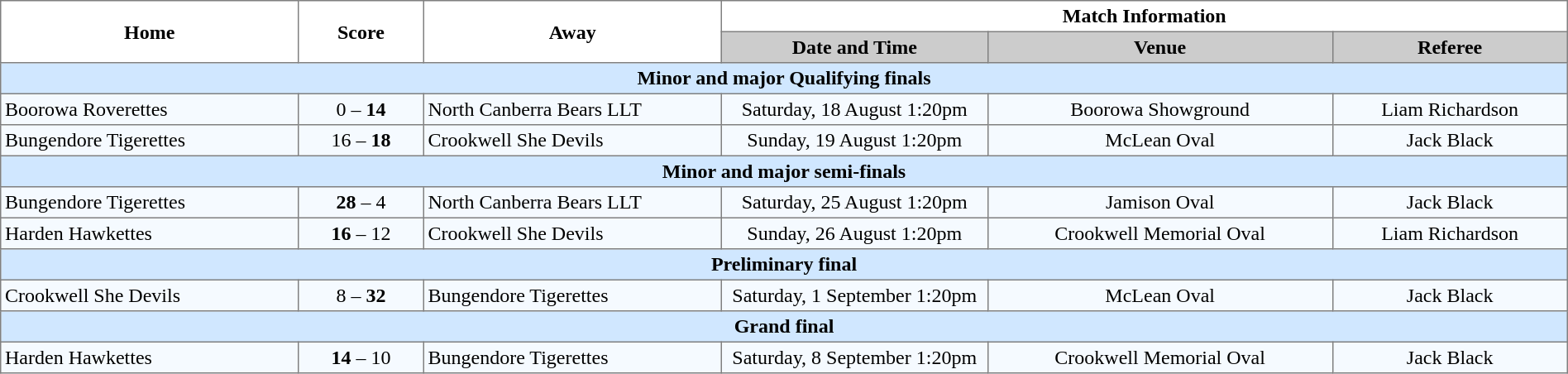<table border="1" cellpadding="3" cellspacing="0" width="100%" style="border-collapse:collapse;  text-align:center;">
<tr>
<th rowspan="2" width="19%">Home</th>
<th rowspan="2" width="8%">Score</th>
<th rowspan="2" width="19%">Away</th>
<th colspan="3">Match Information</th>
</tr>
<tr bgcolor="#CCCCCC">
<th width="17%">Date and Time</th>
<th width="22%">Venue</th>
<th width="50%">Referee</th>
</tr>
<tr style="background:#d0e7ff;">
<td colspan="6"><strong>Minor and major Qualifying finals</strong></td>
</tr>
<tr style="text-align:center; background:#f5faff;">
<td align="left"> Boorowa Roverettes</td>
<td>0 – <strong>14</strong></td>
<td align="left"> North Canberra Bears LLT</td>
<td>Saturday, 18 August 1:20pm</td>
<td>Boorowa Showground</td>
<td>Liam Richardson</td>
</tr>
<tr style="text-align:center; background:#f5faff;">
<td align="left"> Bungendore Tigerettes</td>
<td>16 – <strong>18</strong></td>
<td align="left"> Crookwell She Devils</td>
<td>Sunday, 19 August 1:20pm</td>
<td>McLean Oval</td>
<td>Jack Black</td>
</tr>
<tr style="background:#d0e7ff;">
<td colspan="6"><strong>Minor and major semi-finals</strong></td>
</tr>
<tr style="text-align:center; background:#f5faff;">
<td align="left"> Bungendore Tigerettes</td>
<td><strong>28</strong> – 4</td>
<td align="left"> North Canberra Bears LLT</td>
<td>Saturday, 25 August 1:20pm</td>
<td>Jamison Oval</td>
<td>Jack Black</td>
</tr>
<tr style="text-align:center; background:#f5faff;">
<td align="left"> Harden Hawkettes</td>
<td><strong>16</strong> – 12</td>
<td align="left"> Crookwell She Devils</td>
<td>Sunday, 26 August 1:20pm</td>
<td>Crookwell Memorial Oval</td>
<td>Liam Richardson</td>
</tr>
<tr style="background:#d0e7ff;">
<td colspan="6"><strong>Preliminary final</strong></td>
</tr>
<tr style="text-align:center; background:#f5faff;">
<td align="left"> Crookwell She Devils</td>
<td>8 – <strong>32</strong></td>
<td align="left"> Bungendore Tigerettes</td>
<td>Saturday, 1 September 1:20pm</td>
<td>McLean Oval</td>
<td>Jack Black</td>
</tr>
<tr style="background:#d0e7ff;">
<td colspan="6"><strong>Grand final</strong></td>
</tr>
<tr style="text-align:center; background:#f5faff;">
<td align="left"> Harden Hawkettes</td>
<td><strong>14</strong> – 10</td>
<td align="left"> Bungendore Tigerettes</td>
<td>Saturday, 8 September 1:20pm</td>
<td>Crookwell Memorial Oval</td>
<td>Jack Black</td>
</tr>
</table>
